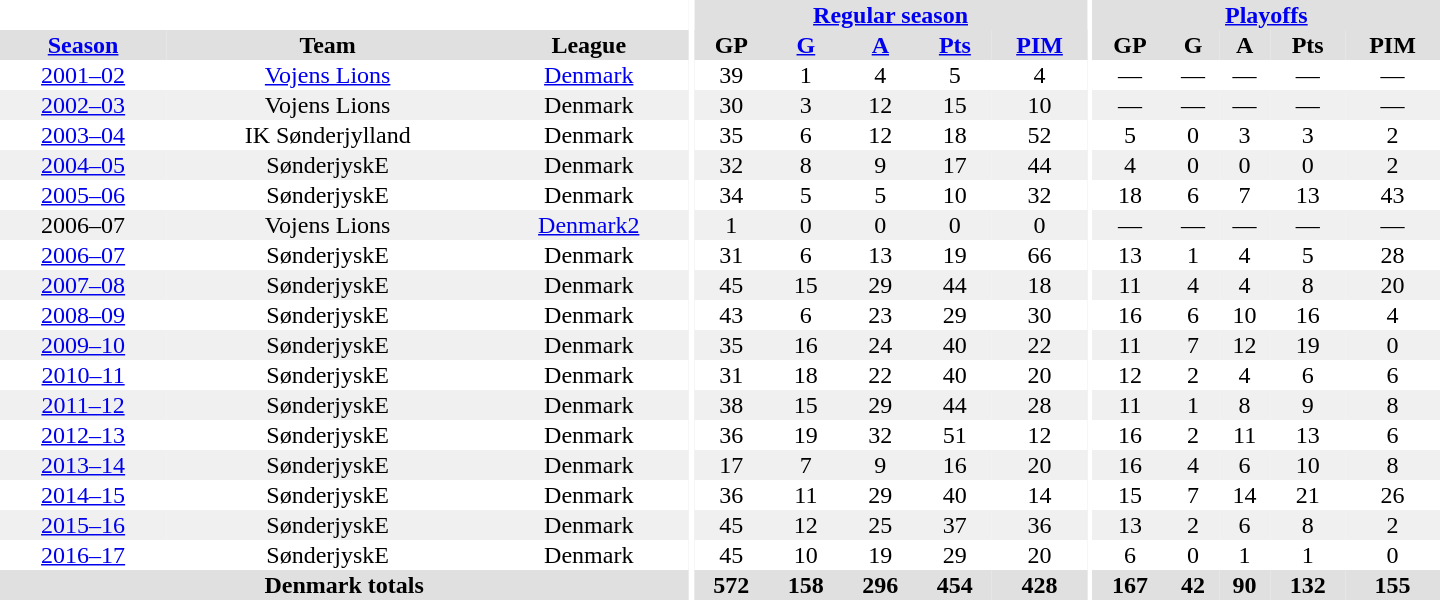<table border="0" cellpadding="1" cellspacing="0" style="text-align:center; width:60em">
<tr bgcolor="#e0e0e0">
<th colspan="3" bgcolor="#ffffff"></th>
<th rowspan="99" bgcolor="#ffffff"></th>
<th colspan="5"><a href='#'>Regular season</a></th>
<th rowspan="99" bgcolor="#ffffff"></th>
<th colspan="5"><a href='#'>Playoffs</a></th>
</tr>
<tr bgcolor="#e0e0e0">
<th><a href='#'>Season</a></th>
<th>Team</th>
<th>League</th>
<th>GP</th>
<th><a href='#'>G</a></th>
<th><a href='#'>A</a></th>
<th><a href='#'>Pts</a></th>
<th><a href='#'>PIM</a></th>
<th>GP</th>
<th>G</th>
<th>A</th>
<th>Pts</th>
<th>PIM</th>
</tr>
<tr>
<td><a href='#'>2001–02</a></td>
<td><a href='#'>Vojens Lions</a></td>
<td><a href='#'>Denmark</a></td>
<td>39</td>
<td>1</td>
<td>4</td>
<td>5</td>
<td>4</td>
<td>—</td>
<td>—</td>
<td>—</td>
<td>—</td>
<td>—</td>
</tr>
<tr bgcolor="#f0f0f0">
<td><a href='#'>2002–03</a></td>
<td>Vojens Lions</td>
<td>Denmark</td>
<td>30</td>
<td>3</td>
<td>12</td>
<td>15</td>
<td>10</td>
<td>—</td>
<td>—</td>
<td>—</td>
<td>—</td>
<td>—</td>
</tr>
<tr>
<td><a href='#'>2003–04</a></td>
<td>IK Sønderjylland</td>
<td>Denmark</td>
<td>35</td>
<td>6</td>
<td>12</td>
<td>18</td>
<td>52</td>
<td>5</td>
<td>0</td>
<td>3</td>
<td>3</td>
<td>2</td>
</tr>
<tr bgcolor="#f0f0f0">
<td><a href='#'>2004–05</a></td>
<td>SønderjyskE</td>
<td>Denmark</td>
<td>32</td>
<td>8</td>
<td>9</td>
<td>17</td>
<td>44</td>
<td>4</td>
<td>0</td>
<td>0</td>
<td>0</td>
<td>2</td>
</tr>
<tr>
<td><a href='#'>2005–06</a></td>
<td>SønderjyskE</td>
<td>Denmark</td>
<td>34</td>
<td>5</td>
<td>5</td>
<td>10</td>
<td>32</td>
<td>18</td>
<td>6</td>
<td>7</td>
<td>13</td>
<td>43</td>
</tr>
<tr bgcolor="#f0f0f0">
<td>2006–07</td>
<td>Vojens Lions</td>
<td><a href='#'>Denmark2</a></td>
<td>1</td>
<td>0</td>
<td>0</td>
<td>0</td>
<td>0</td>
<td>—</td>
<td>—</td>
<td>—</td>
<td>—</td>
<td>—</td>
</tr>
<tr>
<td><a href='#'>2006–07</a></td>
<td>SønderjyskE</td>
<td>Denmark</td>
<td>31</td>
<td>6</td>
<td>13</td>
<td>19</td>
<td>66</td>
<td>13</td>
<td>1</td>
<td>4</td>
<td>5</td>
<td>28</td>
</tr>
<tr bgcolor="#f0f0f0">
<td><a href='#'>2007–08</a></td>
<td>SønderjyskE</td>
<td>Denmark</td>
<td>45</td>
<td>15</td>
<td>29</td>
<td>44</td>
<td>18</td>
<td>11</td>
<td>4</td>
<td>4</td>
<td>8</td>
<td>20</td>
</tr>
<tr>
<td><a href='#'>2008–09</a></td>
<td>SønderjyskE</td>
<td>Denmark</td>
<td>43</td>
<td>6</td>
<td>23</td>
<td>29</td>
<td>30</td>
<td>16</td>
<td>6</td>
<td>10</td>
<td>16</td>
<td>4</td>
</tr>
<tr bgcolor="#f0f0f0">
<td><a href='#'>2009–10</a></td>
<td>SønderjyskE</td>
<td>Denmark</td>
<td>35</td>
<td>16</td>
<td>24</td>
<td>40</td>
<td>22</td>
<td>11</td>
<td>7</td>
<td>12</td>
<td>19</td>
<td>0</td>
</tr>
<tr>
<td><a href='#'>2010–11</a></td>
<td>SønderjyskE</td>
<td>Denmark</td>
<td>31</td>
<td>18</td>
<td>22</td>
<td>40</td>
<td>20</td>
<td>12</td>
<td>2</td>
<td>4</td>
<td>6</td>
<td>6</td>
</tr>
<tr bgcolor="#f0f0f0">
<td><a href='#'>2011–12</a></td>
<td>SønderjyskE</td>
<td>Denmark</td>
<td>38</td>
<td>15</td>
<td>29</td>
<td>44</td>
<td>28</td>
<td>11</td>
<td>1</td>
<td>8</td>
<td>9</td>
<td>8</td>
</tr>
<tr>
<td><a href='#'>2012–13</a></td>
<td>SønderjyskE</td>
<td>Denmark</td>
<td>36</td>
<td>19</td>
<td>32</td>
<td>51</td>
<td>12</td>
<td>16</td>
<td>2</td>
<td>11</td>
<td>13</td>
<td>6</td>
</tr>
<tr bgcolor="#f0f0f0">
<td><a href='#'>2013–14</a></td>
<td>SønderjyskE</td>
<td>Denmark</td>
<td>17</td>
<td>7</td>
<td>9</td>
<td>16</td>
<td>20</td>
<td>16</td>
<td>4</td>
<td>6</td>
<td>10</td>
<td>8</td>
</tr>
<tr>
<td><a href='#'>2014–15</a></td>
<td>SønderjyskE</td>
<td>Denmark</td>
<td>36</td>
<td>11</td>
<td>29</td>
<td>40</td>
<td>14</td>
<td>15</td>
<td>7</td>
<td>14</td>
<td>21</td>
<td>26</td>
</tr>
<tr bgcolor="#f0f0f0">
<td><a href='#'>2015–16</a></td>
<td>SønderjyskE</td>
<td>Denmark</td>
<td>45</td>
<td>12</td>
<td>25</td>
<td>37</td>
<td>36</td>
<td>13</td>
<td>2</td>
<td>6</td>
<td>8</td>
<td>2</td>
</tr>
<tr>
<td><a href='#'>2016–17</a></td>
<td>SønderjyskE</td>
<td>Denmark</td>
<td>45</td>
<td>10</td>
<td>19</td>
<td>29</td>
<td>20</td>
<td>6</td>
<td>0</td>
<td>1</td>
<td>1</td>
<td>0</td>
</tr>
<tr>
</tr>
<tr ALIGN="center" bgcolor="#e0e0e0">
<th colspan="3">Denmark totals</th>
<th ALIGN="center">572</th>
<th ALIGN="center">158</th>
<th ALIGN="center">296</th>
<th ALIGN="center">454</th>
<th ALIGN="center">428</th>
<th ALIGN="center">167</th>
<th ALIGN="center">42</th>
<th ALIGN="center">90</th>
<th ALIGN="center">132</th>
<th ALIGN="center">155</th>
</tr>
</table>
